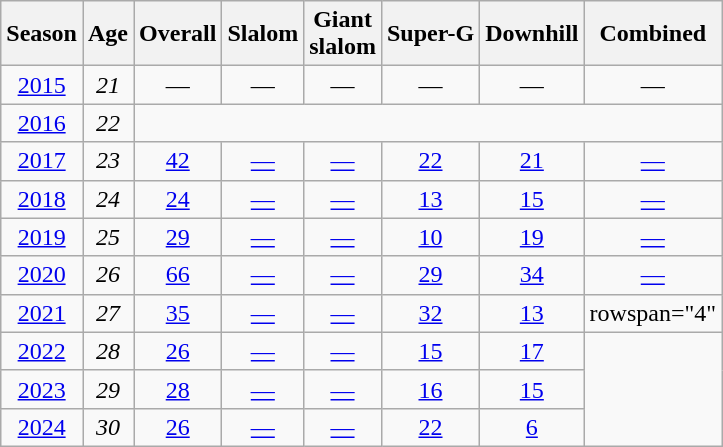<table class=wikitable style="text-align:center">
<tr>
<th>Season</th>
<th>Age</th>
<th>Overall</th>
<th>Slalom</th>
<th>Giant<br>slalom</th>
<th>Super-G</th>
<th>Downhill</th>
<th>Combined</th>
</tr>
<tr>
<td><a href='#'>2015</a></td>
<td><em>21</em></td>
<td>—</td>
<td>—</td>
<td>—</td>
<td>—</td>
<td>—</td>
<td>—</td>
</tr>
<tr>
<td><a href='#'>2016</a></td>
<td><em>22</em></td>
<td colspan=6><em></em></td>
</tr>
<tr>
<td><a href='#'>2017</a></td>
<td><em>23</em></td>
<td><a href='#'>42</a></td>
<td><a href='#'>—</a></td>
<td><a href='#'>—</a></td>
<td><a href='#'>22</a></td>
<td><a href='#'>21</a></td>
<td><a href='#'>—</a></td>
</tr>
<tr>
<td><a href='#'>2018</a></td>
<td><em>24</em></td>
<td><a href='#'>24</a></td>
<td><a href='#'>—</a></td>
<td><a href='#'>—</a></td>
<td><a href='#'>13</a></td>
<td><a href='#'>15</a></td>
<td><a href='#'>—</a></td>
</tr>
<tr>
<td><a href='#'>2019</a></td>
<td><em>25</em></td>
<td><a href='#'>29</a></td>
<td><a href='#'>—</a></td>
<td><a href='#'>—</a></td>
<td><a href='#'>10</a></td>
<td><a href='#'>19</a></td>
<td><a href='#'>—</a></td>
</tr>
<tr>
<td><a href='#'>2020</a></td>
<td><em>26</em></td>
<td><a href='#'>66</a></td>
<td><a href='#'>—</a></td>
<td><a href='#'>—</a></td>
<td><a href='#'>29</a></td>
<td><a href='#'>34</a></td>
<td><a href='#'>—</a></td>
</tr>
<tr>
<td><a href='#'>2021</a></td>
<td><em>27</em></td>
<td><a href='#'>35</a></td>
<td><a href='#'>—</a></td>
<td><a href='#'>—</a></td>
<td><a href='#'>32</a></td>
<td><a href='#'>13</a></td>
<td>rowspan="4" </td>
</tr>
<tr>
<td><a href='#'>2022</a></td>
<td><em>28</em></td>
<td><a href='#'>26</a></td>
<td><a href='#'>—</a></td>
<td><a href='#'>—</a></td>
<td><a href='#'>15</a></td>
<td><a href='#'>17</a></td>
</tr>
<tr>
<td><a href='#'>2023</a></td>
<td><em>29</em></td>
<td><a href='#'>28</a></td>
<td><a href='#'>—</a></td>
<td><a href='#'>—</a></td>
<td><a href='#'>16</a></td>
<td><a href='#'>15</a></td>
</tr>
<tr>
<td><a href='#'>2024</a></td>
<td><em>30</em></td>
<td><a href='#'>26</a></td>
<td><a href='#'>—</a></td>
<td><a href='#'>—</a></td>
<td><a href='#'>22</a></td>
<td><a href='#'>6</a></td>
</tr>
</table>
